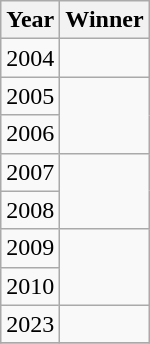<table class="wikitable">
<tr>
<th>Year</th>
<th>Winner</th>
</tr>
<tr>
<td>2004</td>
<td></td>
</tr>
<tr>
<td>2005</td>
<td rowspan="2"></td>
</tr>
<tr>
<td>2006</td>
</tr>
<tr>
<td>2007</td>
<td rowspan="2"></td>
</tr>
<tr>
<td>2008</td>
</tr>
<tr>
<td>2009</td>
<td rowspan="2"></td>
</tr>
<tr>
<td>2010</td>
</tr>
<tr>
<td>2023</td>
<td></td>
</tr>
<tr>
</tr>
</table>
